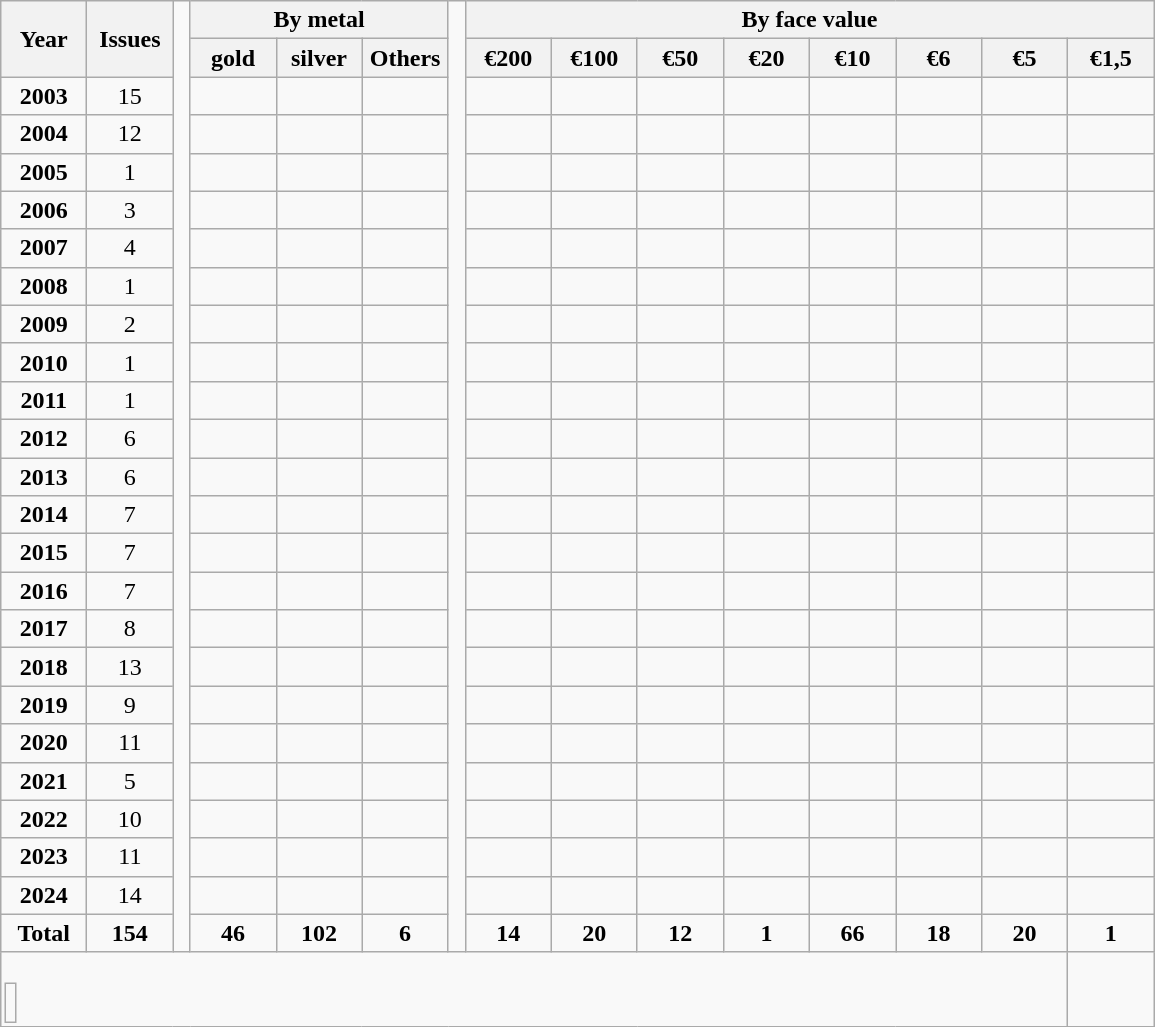<table class="wikitable" style="text-align: center;">
<tr>
<th rowspan=2 width=50px>Year</th>
<th rowspan=2 width=50px>Issues</th>
<td rowspan=25> </td>
<th colspan=3>By metal</th>
<td rowspan=25> </td>
<th colspan=8>By face value</th>
</tr>
<tr>
<th width=50px>gold</th>
<th width=50px>silver</th>
<th width=50px>Others</th>
<th width=50px>€200</th>
<th width=50px>€100</th>
<th width=50px>€50</th>
<th width=50px>€20</th>
<th width=50px>€10</th>
<th width=50px>€6</th>
<th width=50px>€5</th>
<th width=50px>€1,5</th>
</tr>
<tr>
<td style="text-align: center;"><strong>2003</strong></td>
<td>15</td>
<td></td>
<td></td>
<td></td>
<td></td>
<td></td>
<td></td>
<td></td>
<td></td>
<td></td>
<td></td>
<td></td>
</tr>
<tr>
<td style="text-align: center;"><strong>2004</strong></td>
<td>12</td>
<td></td>
<td></td>
<td></td>
<td></td>
<td></td>
<td></td>
<td></td>
<td></td>
<td></td>
<td></td>
<td></td>
</tr>
<tr>
<td style="text-align: center;"><strong>2005</strong></td>
<td>1</td>
<td></td>
<td></td>
<td></td>
<td></td>
<td></td>
<td></td>
<td></td>
<td></td>
<td></td>
<td></td>
<td></td>
</tr>
<tr>
<td style="text-align: center;"><strong>2006</strong></td>
<td>3</td>
<td></td>
<td></td>
<td></td>
<td></td>
<td></td>
<td></td>
<td></td>
<td></td>
<td></td>
<td></td>
<td></td>
</tr>
<tr>
<td style="text-align: center;"><strong>2007</strong></td>
<td>4</td>
<td></td>
<td></td>
<td></td>
<td></td>
<td></td>
<td></td>
<td></td>
<td></td>
<td></td>
<td></td>
<td></td>
</tr>
<tr>
<td style="text-align: center;"><strong>2008</strong></td>
<td>1</td>
<td></td>
<td></td>
<td></td>
<td></td>
<td></td>
<td></td>
<td></td>
<td></td>
<td></td>
<td></td>
<td></td>
</tr>
<tr>
<td style="text-align: center;"><strong>2009</strong></td>
<td>2</td>
<td></td>
<td></td>
<td></td>
<td></td>
<td></td>
<td></td>
<td></td>
<td></td>
<td></td>
<td></td>
<td></td>
</tr>
<tr>
<td style="text-align: center;"><strong>2010</strong></td>
<td>1</td>
<td></td>
<td></td>
<td></td>
<td></td>
<td></td>
<td></td>
<td></td>
<td></td>
<td></td>
<td></td>
<td></td>
</tr>
<tr>
<td style="text-align: center;"><strong>2011</strong></td>
<td>1</td>
<td></td>
<td></td>
<td></td>
<td></td>
<td></td>
<td></td>
<td></td>
<td></td>
<td></td>
<td></td>
<td></td>
</tr>
<tr>
<td style="text-align: center;"><strong>2012</strong></td>
<td>6</td>
<td></td>
<td></td>
<td></td>
<td></td>
<td></td>
<td></td>
<td></td>
<td></td>
<td></td>
<td></td>
<td></td>
</tr>
<tr>
<td style="text-align: center;"><strong>2013</strong></td>
<td>6</td>
<td></td>
<td></td>
<td></td>
<td></td>
<td></td>
<td></td>
<td></td>
<td></td>
<td></td>
<td></td>
<td></td>
</tr>
<tr>
<td style="text-align: center;"><strong>2014</strong></td>
<td>7</td>
<td></td>
<td></td>
<td></td>
<td></td>
<td></td>
<td></td>
<td></td>
<td></td>
<td></td>
<td></td>
<td></td>
</tr>
<tr>
<td style="text-align: center;"><strong>2015</strong></td>
<td>7</td>
<td></td>
<td></td>
<td></td>
<td></td>
<td></td>
<td></td>
<td></td>
<td></td>
<td></td>
<td></td>
<td></td>
</tr>
<tr>
<td style="text-align: center;"><strong>2016</strong></td>
<td>7</td>
<td></td>
<td></td>
<td></td>
<td></td>
<td></td>
<td></td>
<td></td>
<td></td>
<td></td>
<td></td>
<td></td>
</tr>
<tr>
<td style="text-align: center;"><strong>2017</strong></td>
<td>8</td>
<td></td>
<td></td>
<td></td>
<td></td>
<td></td>
<td></td>
<td></td>
<td></td>
<td></td>
<td></td>
<td></td>
</tr>
<tr>
<td style="text-align: center;"><strong>2018</strong></td>
<td>13</td>
<td></td>
<td></td>
<td></td>
<td></td>
<td></td>
<td></td>
<td></td>
<td></td>
<td></td>
<td></td>
<td></td>
</tr>
<tr>
<td style="text-align: center;"><strong>2019</strong></td>
<td>9</td>
<td></td>
<td></td>
<td></td>
<td></td>
<td></td>
<td></td>
<td></td>
<td></td>
<td></td>
<td></td>
<td></td>
</tr>
<tr>
<td style="text-align: center;"><strong>2020</strong></td>
<td>11</td>
<td></td>
<td></td>
<td></td>
<td></td>
<td></td>
<td></td>
<td></td>
<td></td>
<td></td>
<td></td>
<td></td>
</tr>
<tr>
<td style="text-align: center;"><strong>2021</strong></td>
<td>5</td>
<td></td>
<td></td>
<td></td>
<td></td>
<td></td>
<td></td>
<td></td>
<td></td>
<td></td>
<td></td>
<td></td>
</tr>
<tr>
<td style="text-align: center;"><strong>2022</strong></td>
<td>10</td>
<td></td>
<td></td>
<td></td>
<td></td>
<td></td>
<td></td>
<td></td>
<td></td>
<td></td>
<td></td>
<td></td>
</tr>
<tr>
<td style="text-align: center;"><strong>2023</strong></td>
<td>11</td>
<td></td>
<td></td>
<td></td>
<td></td>
<td></td>
<td></td>
<td></td>
<td></td>
<td></td>
<td></td>
<td></td>
</tr>
<tr>
<td style="text-align: center;"><strong>2024</strong></td>
<td>14</td>
<td></td>
<td></td>
<td></td>
<td></td>
<td></td>
<td></td>
<td></td>
<td></td>
<td></td>
<td></td>
<td></td>
</tr>
<tr>
<td style="text-align: center;"><strong>Total</strong></td>
<td><strong>154</strong></td>
<td><strong>46</strong></td>
<td><strong>102</strong></td>
<td><strong>6</strong></td>
<td><strong>14</strong></td>
<td><strong>20</strong></td>
<td><strong>12</strong></td>
<td><strong>1</strong></td>
<td><strong>66</strong></td>
<td><strong>18</strong></td>
<td><strong>20</strong></td>
<td><strong>1</strong></td>
</tr>
<tr>
<td colspan="14" style="text-align: left; padding: 0;"><br><table>
<tr>
<td><br> </td>
</tr>
</table>
</td>
</tr>
</table>
